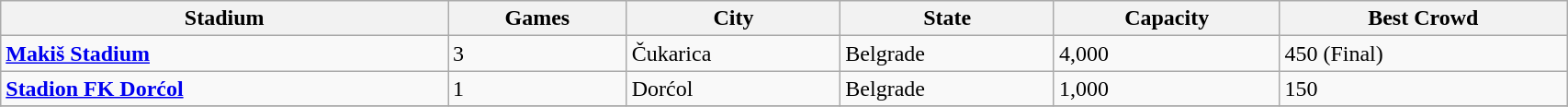<table class="wikitable sortable" style="width:90%;">
<tr style="background:#FFFFFF" align="center">
<th>Stadium</th>
<th>Games</th>
<th>City</th>
<th>State</th>
<th>Capacity</th>
<th>Best Crowd</th>
</tr>
<tr>
<td><strong><a href='#'>Makiš Stadium</a></strong></td>
<td>3</td>
<td>Čukarica</td>
<td>Belgrade</td>
<td>4,000</td>
<td>450 (Final)</td>
</tr>
<tr>
<td><strong><a href='#'>Stadion FK Dorćol</a></strong></td>
<td>1</td>
<td>Dorćol</td>
<td>Belgrade</td>
<td>1,000</td>
<td>150</td>
</tr>
<tr>
</tr>
</table>
